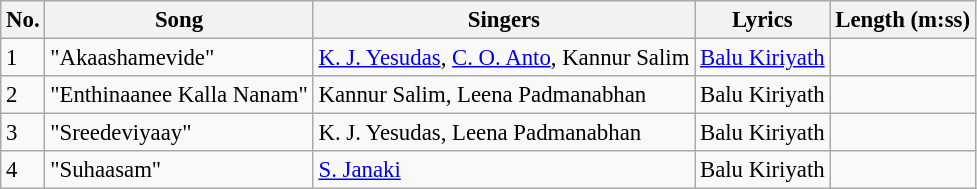<table class="wikitable" style="font-size:95%;">
<tr>
<th>No.</th>
<th>Song</th>
<th>Singers</th>
<th>Lyrics</th>
<th>Length (m:ss)</th>
</tr>
<tr>
<td>1</td>
<td>"Akaashamevide"</td>
<td><a href='#'>K. J. Yesudas</a>, <a href='#'>C. O. Anto</a>, Kannur Salim</td>
<td><a href='#'>Balu Kiriyath</a></td>
<td></td>
</tr>
<tr>
<td>2</td>
<td>"Enthinaanee Kalla Nanam"</td>
<td>Kannur Salim, Leena Padmanabhan</td>
<td>Balu Kiriyath</td>
<td></td>
</tr>
<tr>
<td>3</td>
<td>"Sreedeviyaay"</td>
<td>K. J. Yesudas, Leena Padmanabhan</td>
<td>Balu Kiriyath</td>
<td></td>
</tr>
<tr>
<td>4</td>
<td>"Suhaasam"</td>
<td><a href='#'>S. Janaki</a></td>
<td>Balu Kiriyath</td>
<td></td>
</tr>
</table>
